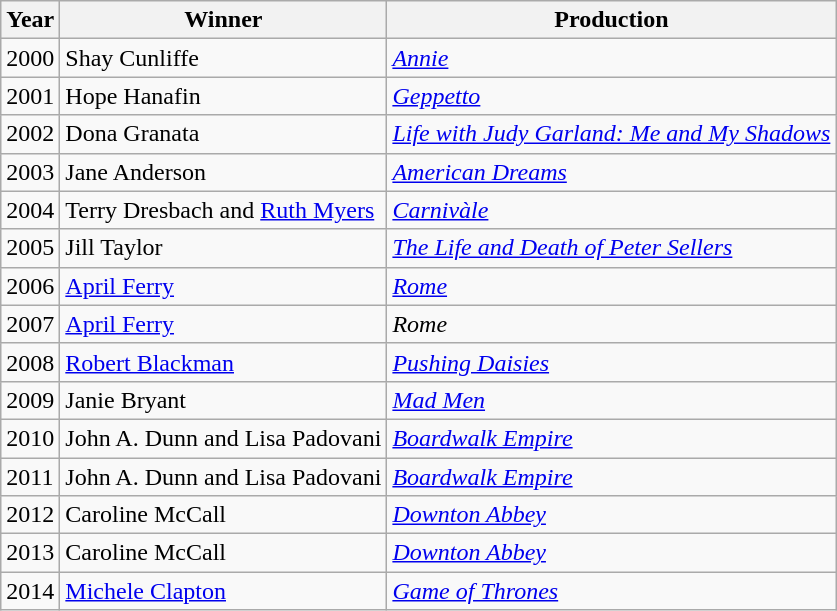<table class="wikitable">
<tr>
<th>Year</th>
<th>Winner</th>
<th>Production</th>
</tr>
<tr>
<td>2000</td>
<td>Shay Cunliffe</td>
<td><em><a href='#'>Annie</a></em></td>
</tr>
<tr>
<td>2001</td>
<td>Hope Hanafin</td>
<td><em><a href='#'>Geppetto</a></em></td>
</tr>
<tr>
<td>2002</td>
<td>Dona Granata</td>
<td><em><a href='#'>Life with Judy Garland: Me and My Shadows</a></em></td>
</tr>
<tr>
<td>2003</td>
<td>Jane Anderson</td>
<td><em><a href='#'>American Dreams</a></em></td>
</tr>
<tr>
<td>2004</td>
<td>Terry Dresbach and  <a href='#'>Ruth Myers</a></td>
<td><em><a href='#'>Carnivàle</a></em></td>
</tr>
<tr>
<td>2005</td>
<td>Jill Taylor</td>
<td><em><a href='#'>The Life and Death of Peter Sellers</a></em></td>
</tr>
<tr>
<td>2006</td>
<td><a href='#'>April Ferry</a></td>
<td><em><a href='#'>Rome</a></em></td>
</tr>
<tr>
<td>2007</td>
<td><a href='#'>April Ferry</a></td>
<td><em>Rome</em></td>
</tr>
<tr>
<td>2008</td>
<td><a href='#'>Robert Blackman</a></td>
<td><em><a href='#'>Pushing Daisies</a></em></td>
</tr>
<tr>
<td>2009</td>
<td>Janie Bryant</td>
<td><em><a href='#'>Mad Men</a></em></td>
</tr>
<tr>
<td>2010</td>
<td>John A. Dunn and Lisa Padovani</td>
<td><em><a href='#'>Boardwalk Empire</a></em></td>
</tr>
<tr>
<td>2011</td>
<td>John A. Dunn and Lisa Padovani</td>
<td><em><a href='#'>Boardwalk Empire</a></em></td>
</tr>
<tr>
<td>2012</td>
<td>Caroline McCall</td>
<td><em><a href='#'>Downton Abbey</a></em></td>
</tr>
<tr>
<td>2013</td>
<td>Caroline McCall</td>
<td><em><a href='#'>Downton Abbey</a></em></td>
</tr>
<tr>
<td>2014</td>
<td><a href='#'>Michele Clapton</a></td>
<td><em><a href='#'>Game of Thrones</a></em></td>
</tr>
</table>
